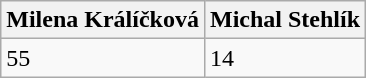<table class="wikitable">
<tr>
<th>Milena Králíčková</th>
<th>Michal Stehlík</th>
</tr>
<tr>
<td>55</td>
<td>14</td>
</tr>
</table>
